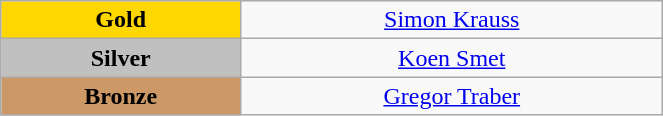<table class="wikitable" style="text-align:center; " width="35%">
<tr>
<td bgcolor="gold"><strong>Gold</strong></td>
<td><a href='#'>Simon Krauss</a><br>  <small><em></em></small></td>
</tr>
<tr>
<td bgcolor="silver"><strong>Silver</strong></td>
<td><a href='#'>Koen Smet</a><br>  <small><em></em></small></td>
</tr>
<tr>
<td bgcolor="CC9966"><strong>Bronze</strong></td>
<td><a href='#'>Gregor Traber</a><br>  <small><em></em></small></td>
</tr>
</table>
